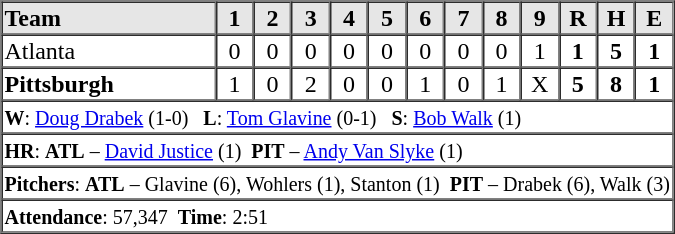<table border="1" cellspacing="0"  style="width:450px; margin-left:3em;">
<tr style="text-align:center; background:#e6e6e6;">
<th style="text-align:left; width:28%;">Team</th>
<th width=5%>1</th>
<th width=5%>2</th>
<th width=5%>3</th>
<th width=5%>4</th>
<th width=5%>5</th>
<th width=5%>6</th>
<th width=5%>7</th>
<th width=5%>8</th>
<th width=5%>9</th>
<th width=5%>R</th>
<th width=5%>H</th>
<th width=5%>E</th>
</tr>
<tr style="text-align:center;">
<td align=left>Atlanta</td>
<td>0</td>
<td>0</td>
<td>0</td>
<td>0</td>
<td>0</td>
<td>0</td>
<td>0</td>
<td>0</td>
<td>1</td>
<td><strong>1</strong></td>
<td><strong>5</strong></td>
<td><strong>1</strong></td>
</tr>
<tr style="text-align:center;">
<td align=left><strong>Pittsburgh</strong></td>
<td>1</td>
<td>0</td>
<td>2</td>
<td>0</td>
<td>0</td>
<td>1</td>
<td>0</td>
<td>1</td>
<td>X</td>
<td><strong>5</strong></td>
<td><strong>8</strong></td>
<td><strong>1</strong></td>
</tr>
<tr style="text-align:left;">
<td colspan=13><small><strong>W</strong>: <a href='#'>Doug Drabek</a> (1-0)   <strong>L</strong>: <a href='#'>Tom Glavine</a> (0-1)   <strong>S</strong>: <a href='#'>Bob Walk</a> (1)</small></td>
</tr>
<tr style="text-align:left;">
<td colspan=13><small><strong>HR</strong>: <strong>ATL</strong> – <a href='#'>David Justice</a> (1)  <strong>PIT</strong> – <a href='#'>Andy Van Slyke</a> (1)</small></td>
</tr>
<tr style="text-align:left;">
<td colspan=13><small><strong>Pitchers</strong>: <strong>ATL</strong> – Glavine (6), Wohlers (1), Stanton (1)  <strong>PIT</strong> – Drabek (6), Walk (3)</small></td>
</tr>
<tr style="text-align:left;">
<td colspan=13><small><strong>Attendance</strong>: 57,347  <strong>Time</strong>: 2:51</small></td>
</tr>
</table>
